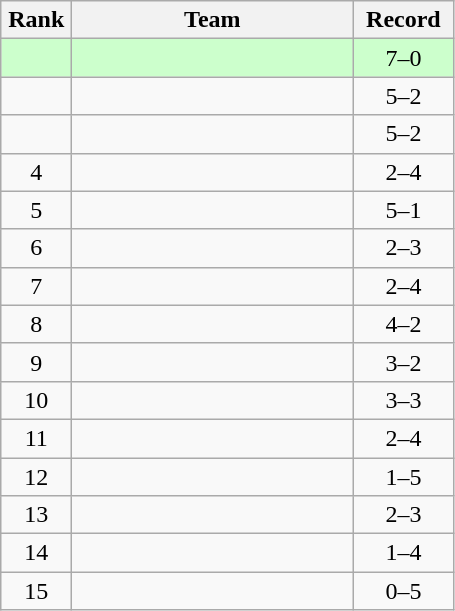<table class="wikitable" style="text-align: center;">
<tr>
<th width=40>Rank</th>
<th width=180>Team</th>
<th width=60>Record</th>
</tr>
<tr bgcolor="#ccffcc">
<td></td>
<td align=left></td>
<td>7–0</td>
</tr>
<tr>
<td></td>
<td align=left></td>
<td>5–2</td>
</tr>
<tr>
<td></td>
<td align=left></td>
<td>5–2</td>
</tr>
<tr>
<td>4</td>
<td align=left></td>
<td>2–4</td>
</tr>
<tr>
<td>5</td>
<td align=left></td>
<td>5–1</td>
</tr>
<tr>
<td>6</td>
<td align=left></td>
<td>2–3</td>
</tr>
<tr>
<td>7</td>
<td align=left></td>
<td>2–4</td>
</tr>
<tr>
<td>8</td>
<td align=left></td>
<td>4–2</td>
</tr>
<tr>
<td>9</td>
<td align=left></td>
<td>3–2</td>
</tr>
<tr>
<td>10</td>
<td align=left></td>
<td>3–3</td>
</tr>
<tr>
<td>11</td>
<td align=left></td>
<td>2–4</td>
</tr>
<tr>
<td>12</td>
<td align=left></td>
<td>1–5</td>
</tr>
<tr>
<td>13</td>
<td align=left></td>
<td>2–3</td>
</tr>
<tr>
<td>14</td>
<td align=left></td>
<td>1–4</td>
</tr>
<tr>
<td>15</td>
<td align=left></td>
<td>0–5</td>
</tr>
</table>
